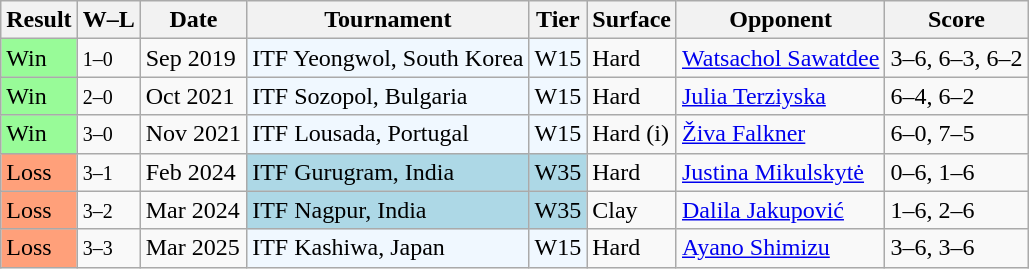<table class="sortable wikitable">
<tr>
<th>Result</th>
<th class="unsortable">W–L</th>
<th>Date</th>
<th>Tournament</th>
<th>Tier</th>
<th>Surface</th>
<th>Opponent</th>
<th class=unsortable>Score</th>
</tr>
<tr>
<td style="background:#98fb98;">Win</td>
<td><small>1–0</small></td>
<td>Sep 2019</td>
<td style="background:#f0f8ff;">ITF Yeongwol, South Korea</td>
<td style="background:#f0f8ff;">W15</td>
<td>Hard</td>
<td> <a href='#'>Watsachol Sawatdee</a></td>
<td>3–6, 6–3, 6–2</td>
</tr>
<tr>
<td style="background:#98fb98;">Win</td>
<td><small>2–0</small></td>
<td>Oct 2021</td>
<td style="background:#f0f8ff;">ITF Sozopol, Bulgaria</td>
<td style="background:#f0f8ff;">W15</td>
<td>Hard</td>
<td> <a href='#'>Julia Terziyska</a></td>
<td>6–4, 6–2</td>
</tr>
<tr>
<td style="background:#98fb98;">Win</td>
<td><small>3–0</small></td>
<td>Nov 2021</td>
<td style="background:#f0f8ff;">ITF Lousada, Portugal</td>
<td style="background:#f0f8ff;">W15</td>
<td>Hard (i)</td>
<td> <a href='#'>Živa Falkner</a></td>
<td>6–0, 7–5</td>
</tr>
<tr>
<td style="background:#ffa07a;">Loss</td>
<td><small>3–1</small></td>
<td>Feb 2024</td>
<td style="background:lightblue;">ITF Gurugram, India</td>
<td style="background:lightblue;">W35</td>
<td>Hard</td>
<td> <a href='#'>Justina Mikulskytė</a></td>
<td>0–6, 1–6</td>
</tr>
<tr>
<td style="background:#ffa07a;">Loss</td>
<td><small>3–2</small></td>
<td>Mar 2024</td>
<td style="background:lightblue;">ITF Nagpur, India</td>
<td style="background:lightblue;">W35</td>
<td>Clay</td>
<td> <a href='#'>Dalila Jakupović</a></td>
<td>1–6, 2–6</td>
</tr>
<tr>
<td style="background:#ffa07a;">Loss</td>
<td><small>3–3</small></td>
<td>Mar 2025</td>
<td bgcolor=#f0f8ff>ITF Kashiwa, Japan</td>
<td bgcolor=#f0f8ff>W15</td>
<td>Hard</td>
<td> <a href='#'>Ayano Shimizu</a></td>
<td>3–6, 3–6</td>
</tr>
</table>
